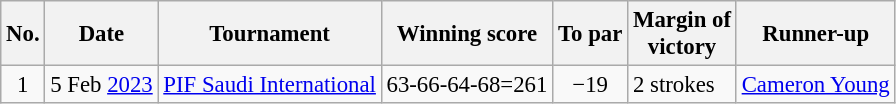<table class="wikitable" style="font-size:95%;">
<tr>
<th>No.</th>
<th>Date</th>
<th>Tournament</th>
<th>Winning score</th>
<th>To par</th>
<th>Margin of<br>victory</th>
<th>Runner-up</th>
</tr>
<tr>
<td align=center>1</td>
<td align=right>5 Feb <a href='#'>2023</a></td>
<td><a href='#'>PIF Saudi International</a></td>
<td>63-66-64-68=261</td>
<td align=center>−19</td>
<td>2 strokes</td>
<td> <a href='#'>Cameron Young</a></td>
</tr>
</table>
